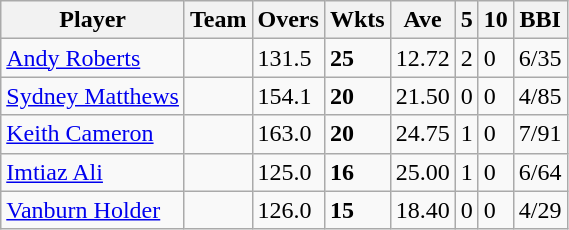<table class="wikitable">
<tr>
<th>Player</th>
<th>Team</th>
<th>Overs</th>
<th>Wkts</th>
<th>Ave</th>
<th>5</th>
<th>10</th>
<th>BBI</th>
</tr>
<tr>
<td><a href='#'>Andy Roberts</a></td>
<td></td>
<td>131.5</td>
<td><strong>25</strong></td>
<td>12.72</td>
<td>2</td>
<td>0</td>
<td>6/35</td>
</tr>
<tr>
<td><a href='#'>Sydney Matthews</a></td>
<td></td>
<td>154.1</td>
<td><strong>20</strong></td>
<td>21.50</td>
<td>0</td>
<td>0</td>
<td>4/85</td>
</tr>
<tr>
<td><a href='#'>Keith Cameron</a></td>
<td></td>
<td>163.0</td>
<td><strong>20</strong></td>
<td>24.75</td>
<td>1</td>
<td>0</td>
<td>7/91</td>
</tr>
<tr>
<td><a href='#'>Imtiaz Ali</a></td>
<td></td>
<td>125.0</td>
<td><strong>16</strong></td>
<td>25.00</td>
<td>1</td>
<td>0</td>
<td>6/64</td>
</tr>
<tr>
<td><a href='#'>Vanburn Holder</a></td>
<td></td>
<td>126.0</td>
<td><strong>15</strong></td>
<td>18.40</td>
<td>0</td>
<td>0</td>
<td>4/29</td>
</tr>
</table>
